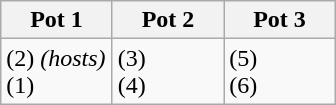<table class="wikitable">
<tr>
<th width=33%>Pot 1</th>
<th width=33%>Pot 2</th>
<th width=33%>Pot 3</th>
</tr>
<tr>
<td> (2) <em>(hosts)</em><br> (1)</td>
<td> (3)<br> (4)</td>
<td> (5)<br> (6)</td>
</tr>
</table>
